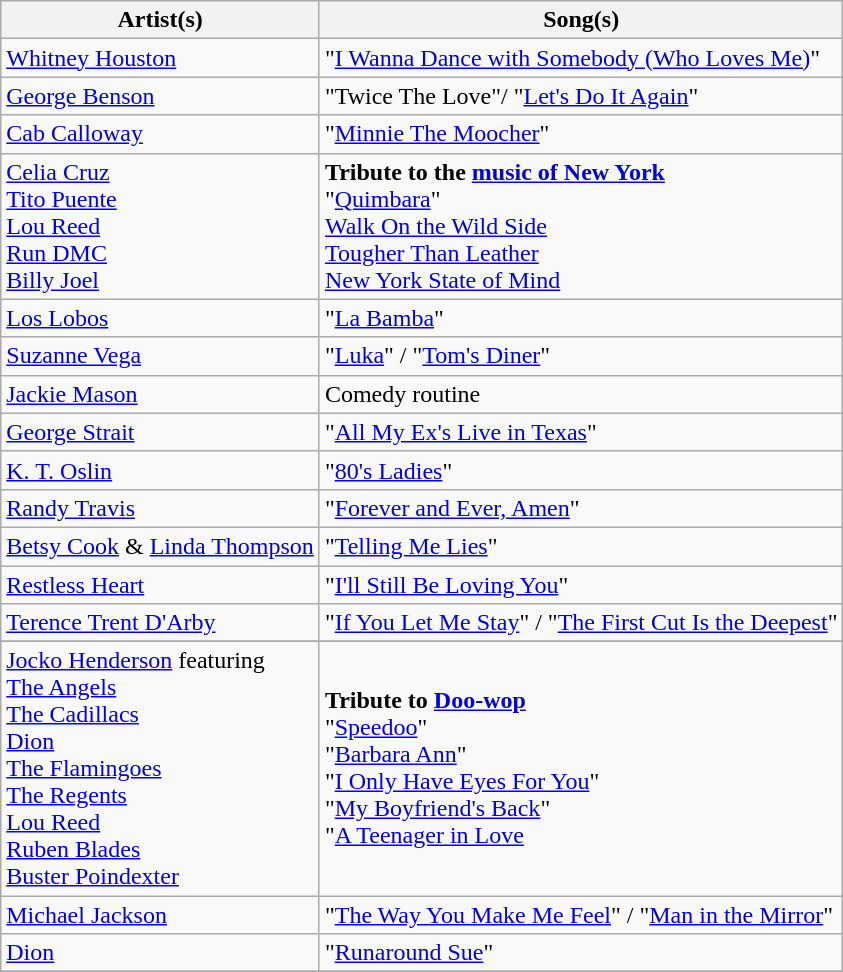<table class="wikitable plainrowheaders">
<tr>
<th scope="col">Artist(s)</th>
<th scope="col">Song(s)</th>
</tr>
<tr>
<td scope="row"><a href='#'>Whitney Houston</a></td>
<td>"<a href='#'>I Wanna Dance with Somebody (Who Loves Me)</a>"</td>
</tr>
<tr>
<td scope="row"><a href='#'>George Benson</a></td>
<td>"Twice The Love"/ "<a href='#'>Let's Do It Again</a>"</td>
</tr>
<tr>
<td scope="row"><a href='#'>Cab Calloway</a></td>
<td>"<a href='#'>Minnie The Moocher</a>"</td>
</tr>
<tr>
<td scope="row"><a href='#'>Celia Cruz</a><br><a href='#'>Tito Puente</a><br><a href='#'>Lou Reed</a><br><a href='#'>Run DMC</a><br><a href='#'>Billy Joel</a></td>
<td><strong>Tribute to the <a href='#'>music of New York</a></strong><br> "<a href='#'>Quimbara</a>"<br><a href='#'>Walk On the Wild Side</a><br><a href='#'>Tougher Than Leather</a><br><a href='#'>New York State of Mind</a></td>
</tr>
<tr>
<td scope="row"><a href='#'>Los Lobos</a></td>
<td>"<a href='#'>La Bamba</a>"</td>
</tr>
<tr>
<td scope="row"><a href='#'>Suzanne Vega</a></td>
<td>"<a href='#'>Luka</a>" / "<a href='#'>Tom's Diner</a>"</td>
</tr>
<tr>
<td scope="row"><a href='#'>Jackie Mason</a></td>
<td>Comedy routine</td>
</tr>
<tr>
<td scope="row"><a href='#'>George Strait</a></td>
<td>"<a href='#'>All My Ex's Live in Texas</a>"</td>
</tr>
<tr>
<td scope="row"><a href='#'>K. T. Oslin</a></td>
<td>"<a href='#'>80's Ladies</a>"</td>
</tr>
<tr>
<td scope="row"><a href='#'>Randy Travis</a></td>
<td>"<a href='#'>Forever and Ever, Amen</a>"</td>
</tr>
<tr>
<td scope="row"><a href='#'>Betsy Cook</a> & <a href='#'>Linda Thompson</a></td>
<td>"<a href='#'>Telling Me Lies</a>"</td>
</tr>
<tr>
<td scope="row"><a href='#'>Restless Heart</a></td>
<td>"<a href='#'>I'll Still Be Loving You</a>"</td>
</tr>
<tr>
<td scope="row"><a href='#'>Terence Trent D'Arby</a></td>
<td>"<a href='#'>If You Let Me Stay</a>" / "<a href='#'>The First Cut Is the Deepest</a>"</td>
</tr>
<tr>
</tr>
<tr>
<td scope="row"><a href='#'>Jocko Henderson</a> featuring <br> <a href='#'>The Angels</a> <br> <a href='#'>The Cadillacs</a> <br> <a href='#'>Dion</a> <br> <a href='#'>The Flamingoes</a> <br> <a href='#'>The Regents</a> <br> <a href='#'>Lou Reed</a> <br> <a href='#'>Ruben Blades</a> <br> <a href='#'>Buster Poindexter</a></td>
<td><strong>Tribute to <a href='#'>Doo-wop</a></strong><br> "<a href='#'>Speedoo</a>" <br> "<a href='#'>Barbara Ann</a>" <br> "<a href='#'>I Only Have Eyes For You</a>" <br> "<a href='#'>My Boyfriend's Back</a>" <br> "<a href='#'>A Teenager in Love</a></td>
</tr>
<tr>
<td scope="row"><a href='#'>Michael Jackson</a></td>
<td>"<a href='#'>The Way You Make Me Feel</a>" / "<a href='#'>Man in the Mirror</a>"</td>
</tr>
<tr>
<td scope="row"><a href='#'>Dion</a></td>
<td>"<a href='#'>Runaround Sue</a>"</td>
</tr>
<tr>
</tr>
</table>
